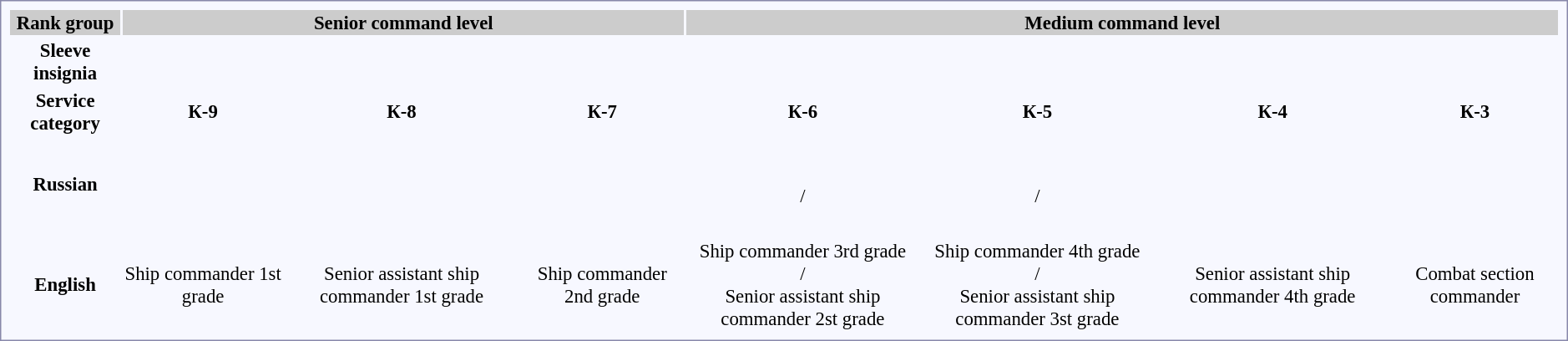<table style="border:1px solid #8888aa; background-color:#f7f8ff; padding:5px; font-size:95%; margin: 0px 12px 12px 0px;">
<tr bgcolor="#CCCCCC">
<th>Rank group</th>
<th colspan="3"><strong>Senior command level</strong></th>
<th colspan=4><strong>Medium command level</strong></th>
</tr>
<tr style="text-align:center;">
<th>Sleeve insignia</th>
<td></td>
<td></td>
<td></td>
<td></td>
<td></td>
<td></td>
<td></td>
</tr>
<tr style="text-align:center;">
<th>Service category</th>
<td><strong>К-9</strong></td>
<td><strong>К-8</strong></td>
<td><strong>К-7</strong></td>
<td><strong>К-6</strong></td>
<td><strong>К-5</strong></td>
<td><strong>К-4</strong></td>
<td><strong>К-3</strong></td>
</tr>
<tr style="text-align:center;">
<th>Russian</th>
<td><br></td>
<td><br></td>
<td><br></td>
<td><br><br>/<br><br></td>
<td><br><br>/<br><br></td>
<td><br></td>
<td><br></td>
</tr>
<tr style="text-align:center;">
<td colspan=8></td>
</tr>
<tr style="text-align:center;">
<th>English</th>
<td>Ship commander 1st grade</td>
<td>Senior assistant ship commander 1st grade</td>
<td>Ship commander 2nd grade</td>
<td>Ship commander 3rd grade<br>/<br>Senior assistant ship commander 2st grade</td>
<td>Ship commander 4th grade<br>/<br>Senior assistant ship commander 3st grade</td>
<td>Senior assistant ship commander 4th grade</td>
<td>Combat section commander</td>
</tr>
</table>
